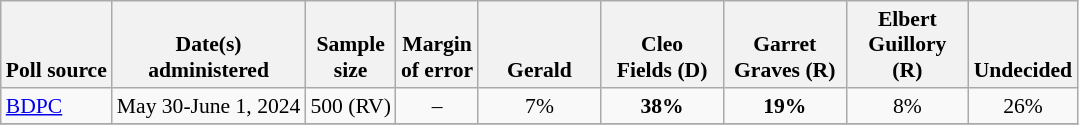<table class="wikitable" style="font-size:90%;text-align:center;">
<tr valign=bottom>
<th>Poll source</th>
<th>Date(s)<br>administered</th>
<th>Sample<br>size</th>
<th>Margin<br>of error</th>
<th style="width:75px;">Gerald<br></th>
<th style="width:75px;">Cleo<br>Fields (D)</th>
<th style="width:75px;">Garret<br>Graves (R)</th>
<th style="width:75px;">Elbert<br>Guillory (R)</th>
<th>Undecided</th>
</tr>
<tr>
<td style="text-align:left;"><a href='#'>BDPC</a></td>
<td>May 30-June 1, 2024</td>
<td>500 (RV)</td>
<td>–</td>
<td>7%</td>
<td><strong>38%</strong></td>
<td><strong>19%</strong></td>
<td>8%</td>
<td>26%</td>
</tr>
<tr>
</tr>
</table>
